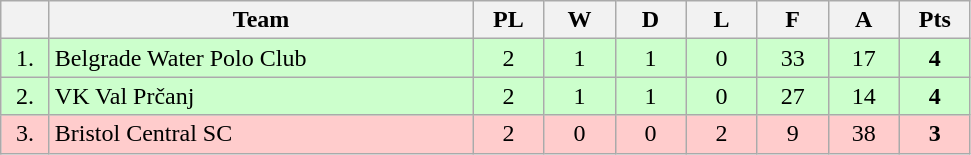<table class="wikitable" style="text-align:center">
<tr>
<th width=25></th>
<th width=275>Team</th>
<th width=40>PL</th>
<th width=40>W</th>
<th width=40>D</th>
<th width=40>L</th>
<th width=40>F</th>
<th width=40>A</th>
<th width=40>Pts</th>
</tr>
<tr bgcolor=#ccffcc>
<td>1.</td>
<td align=left> Belgrade Water Polo Club</td>
<td>2</td>
<td>1</td>
<td>1</td>
<td>0</td>
<td>33</td>
<td>17</td>
<td><strong>4</strong></td>
</tr>
<tr bgcolor=#ccffcc>
<td>2.</td>
<td align=left> VK Val Prčanj</td>
<td>2</td>
<td>1</td>
<td>1</td>
<td>0</td>
<td>27</td>
<td>14</td>
<td><strong>4</strong></td>
</tr>
<tr style="background: #ffcccc;">
<td>3.</td>
<td align=left> Bristol Central SC</td>
<td>2</td>
<td>0</td>
<td>0</td>
<td>2</td>
<td>9</td>
<td>38</td>
<td><strong>3</strong></td>
</tr>
</table>
